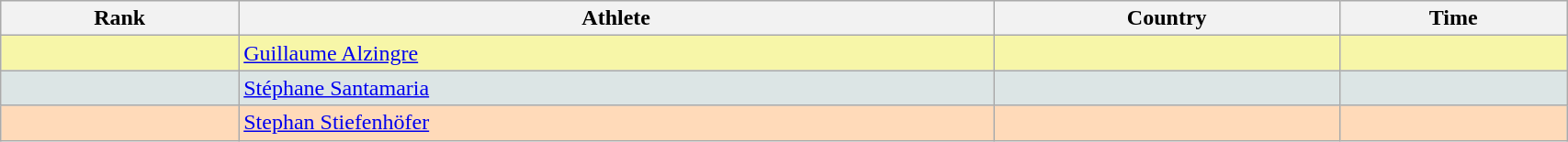<table class="wikitable" width=90% style="font-size:100%; text-align:left;">
<tr bgcolor="#EFEFEF">
<th>Rank</th>
<th>Athlete</th>
<th>Country</th>
<th>Time</th>
</tr>
<tr bgcolor="#F7F6A8">
<td align=center></td>
<td><a href='#'>Guillaume Alzingre</a></td>
<td></td>
<td align="right"></td>
</tr>
<tr bgcolor="#DCE5E5">
<td align=center></td>
<td><a href='#'>Stéphane Santamaria</a></td>
<td></td>
<td align="right"></td>
</tr>
<tr bgcolor="#FFDAB9">
<td align=center></td>
<td><a href='#'>Stephan Stiefenhöfer</a></td>
<td></td>
<td align="right"></td>
</tr>
</table>
